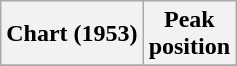<table class="wikitable sortable plainrowheaders" style="text-align:center">
<tr>
<th scope="col">Chart (1953)</th>
<th scope="col">Peak<br>position</th>
</tr>
<tr>
</tr>
</table>
